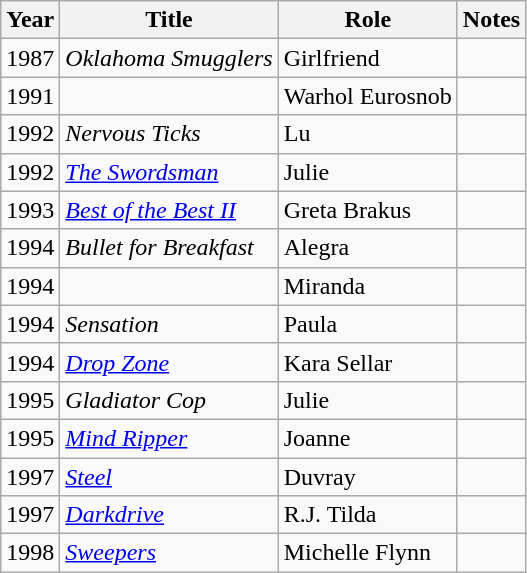<table class="wikitable sortable">
<tr>
<th>Year</th>
<th>Title</th>
<th>Role</th>
<th class="unsortable">Notes</th>
</tr>
<tr>
<td>1987</td>
<td><em>Oklahoma Smugglers</em></td>
<td>Girlfriend</td>
<td></td>
</tr>
<tr>
<td>1991</td>
<td><em></em></td>
<td>Warhol Eurosnob</td>
<td></td>
</tr>
<tr>
<td>1992</td>
<td><em>Nervous Ticks</em></td>
<td>Lu</td>
<td></td>
</tr>
<tr>
<td>1992</td>
<td><em><a href='#'>The Swordsman</a></em></td>
<td>Julie</td>
<td></td>
</tr>
<tr>
<td>1993</td>
<td><em><a href='#'>Best of the Best II</a></em></td>
<td>Greta Brakus</td>
<td></td>
</tr>
<tr>
<td>1994</td>
<td><em>Bullet for Breakfast</em></td>
<td>Alegra</td>
<td></td>
</tr>
<tr>
<td>1994</td>
<td><em></em></td>
<td>Miranda</td>
<td></td>
</tr>
<tr>
<td>1994</td>
<td><em>Sensation</em></td>
<td>Paula</td>
<td></td>
</tr>
<tr>
<td>1994</td>
<td><em><a href='#'>Drop Zone</a></em></td>
<td>Kara Sellar</td>
<td></td>
</tr>
<tr>
<td>1995</td>
<td><em>Gladiator Cop</em></td>
<td>Julie</td>
<td></td>
</tr>
<tr>
<td>1995</td>
<td><em><a href='#'>Mind Ripper</a></em></td>
<td>Joanne</td>
<td></td>
</tr>
<tr>
<td>1997</td>
<td><em><a href='#'>Steel</a></em></td>
<td>Duvray</td>
<td></td>
</tr>
<tr>
<td>1997</td>
<td><em><a href='#'>Darkdrive</a></em></td>
<td>R.J. Tilda</td>
<td></td>
</tr>
<tr>
<td>1998</td>
<td><em><a href='#'>Sweepers</a></em></td>
<td>Michelle Flynn</td>
<td></td>
</tr>
</table>
